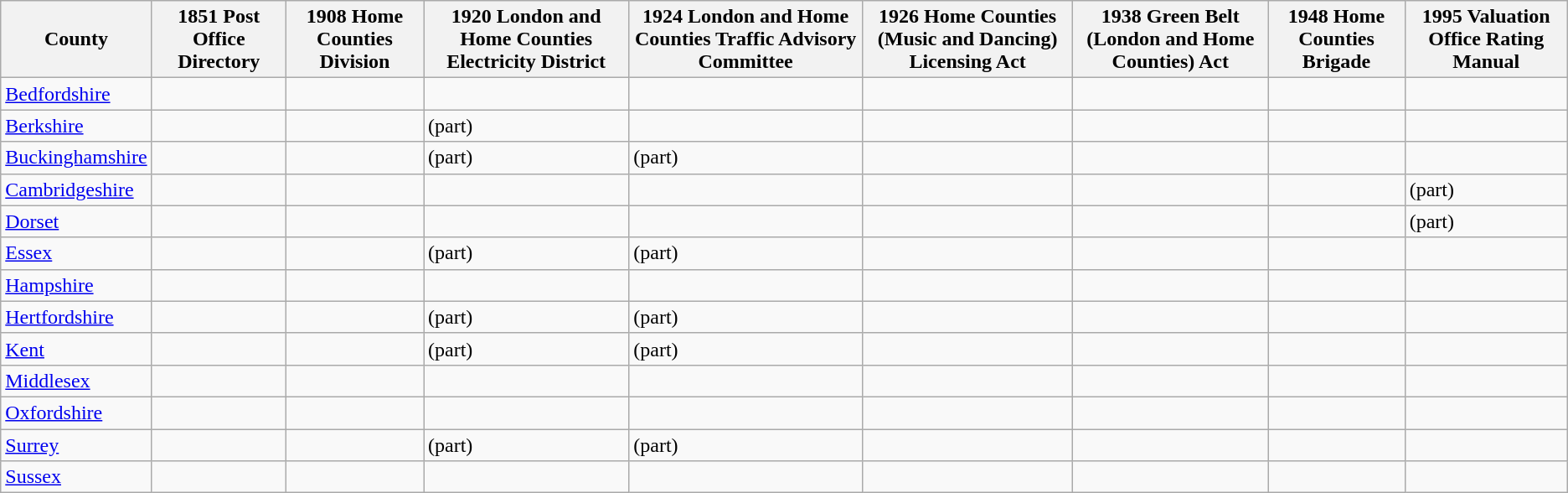<table class="wikitable">
<tr>
<th>County</th>
<th>1851 Post Office Directory</th>
<th>1908 Home Counties Division</th>
<th>1920 London and Home Counties Electricity District</th>
<th>1924 London and Home Counties Traffic Advisory Committee</th>
<th>1926 Home Counties (Music and Dancing) Licensing Act</th>
<th>1938 Green Belt (London and Home Counties) Act</th>
<th>1948 Home Counties Brigade</th>
<th>1995 Valuation Office Rating Manual</th>
</tr>
<tr>
<td><a href='#'>Bedfordshire</a></td>
<td></td>
<td></td>
<td></td>
<td></td>
<td></td>
<td></td>
<td></td>
<td></td>
</tr>
<tr>
<td><a href='#'>Berkshire</a></td>
<td></td>
<td></td>
<td> (part)</td>
<td></td>
<td></td>
<td></td>
<td></td>
<td></td>
</tr>
<tr>
<td><a href='#'>Buckinghamshire</a></td>
<td></td>
<td></td>
<td> (part)</td>
<td> (part)</td>
<td></td>
<td></td>
<td></td>
<td></td>
</tr>
<tr>
<td><a href='#'>Cambridgeshire</a></td>
<td></td>
<td></td>
<td></td>
<td></td>
<td></td>
<td></td>
<td></td>
<td> (part)</td>
</tr>
<tr>
<td><a href='#'>Dorset</a></td>
<td></td>
<td></td>
<td></td>
<td></td>
<td></td>
<td></td>
<td></td>
<td> (part)</td>
</tr>
<tr>
<td><a href='#'>Essex</a></td>
<td></td>
<td></td>
<td> (part)</td>
<td> (part)</td>
<td></td>
<td></td>
<td></td>
<td></td>
</tr>
<tr>
<td><a href='#'>Hampshire</a></td>
<td></td>
<td></td>
<td></td>
<td></td>
<td></td>
<td></td>
<td></td>
<td></td>
</tr>
<tr>
<td><a href='#'>Hertfordshire</a></td>
<td></td>
<td></td>
<td> (part)</td>
<td> (part)</td>
<td></td>
<td></td>
<td></td>
<td></td>
</tr>
<tr>
<td><a href='#'>Kent</a></td>
<td></td>
<td></td>
<td> (part)</td>
<td> (part)</td>
<td></td>
<td></td>
<td></td>
<td></td>
</tr>
<tr>
<td><a href='#'>Middlesex</a></td>
<td></td>
<td></td>
<td></td>
<td></td>
<td></td>
<td></td>
<td></td>
<td></td>
</tr>
<tr>
<td><a href='#'>Oxfordshire</a></td>
<td></td>
<td></td>
<td></td>
<td></td>
<td></td>
<td></td>
<td></td>
<td></td>
</tr>
<tr>
<td><a href='#'>Surrey</a></td>
<td></td>
<td></td>
<td> (part)</td>
<td> (part)</td>
<td></td>
<td></td>
<td></td>
<td></td>
</tr>
<tr>
<td><a href='#'>Sussex</a></td>
<td></td>
<td></td>
<td></td>
<td></td>
<td></td>
<td></td>
<td></td>
<td></td>
</tr>
</table>
